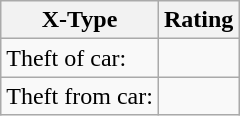<table class="wikitable">
<tr>
<th>X-Type</th>
<th>Rating</th>
</tr>
<tr>
<td>Theft of car:</td>
<td></td>
</tr>
<tr>
<td>Theft from car:</td>
<td></td>
</tr>
</table>
